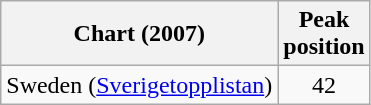<table class="wikitable">
<tr>
<th>Chart (2007)</th>
<th>Peak<br>position</th>
</tr>
<tr>
<td>Sweden (<a href='#'>Sverigetopplistan</a>)</td>
<td align="center">42</td>
</tr>
</table>
